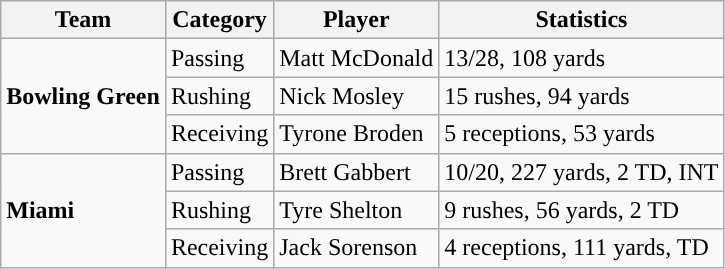<table class="wikitable" style="float: left;">
<tr>
<th>Team</th>
<th>Category</th>
<th>Player</th>
<th>Statistics</th>
</tr>
<tr>
<td rowspan=3><strong>Bowling Green</strong></td>
<td>Passing</td>
<td>Matt McDonald</td>
<td>13/28, 108 yards</td>
</tr>
<tr>
<td>Rushing</td>
<td>Nick Mosley</td>
<td>15 rushes, 94 yards</td>
</tr>
<tr>
<td>Receiving</td>
<td>Tyrone Broden</td>
<td>5 receptions, 53 yards</td>
</tr>
<tr>
<td rowspan=3><strong>Miami</strong></td>
<td>Passing</td>
<td>Brett Gabbert</td>
<td>10/20, 227 yards, 2 TD, INT</td>
</tr>
<tr>
<td>Rushing</td>
<td>Tyre Shelton</td>
<td>9 rushes, 56 yards, 2 TD</td>
</tr>
<tr>
<td>Receiving</td>
<td>Jack Sorenson</td>
<td>4 receptions, 111 yards, TD</td>
</tr>
</table>
